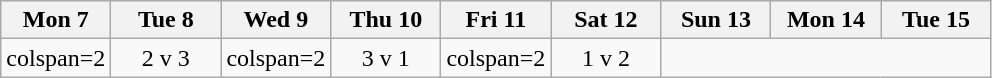<table class="wikitable" style="text-align:center">
<tr>
<th width=11.1%>Mon 7</th>
<th width=11.1%>Tue 8</th>
<th width=11.1%>Wed 9</th>
<th width=11.1%>Thu 10</th>
<th width=11.1%>Fri 11</th>
<th width=11.1%>Sat 12</th>
<th width=11.1%>Sun 13</th>
<th width=11.1%>Mon 14</th>
<th width=11.1%>Tue 15</th>
</tr>
<tr>
<td>colspan=2 </td>
<td>2 v 3</td>
<td>colspan=2 </td>
<td>3 v 1</td>
<td>colspan=2 </td>
<td>1 v 2</td>
</tr>
</table>
